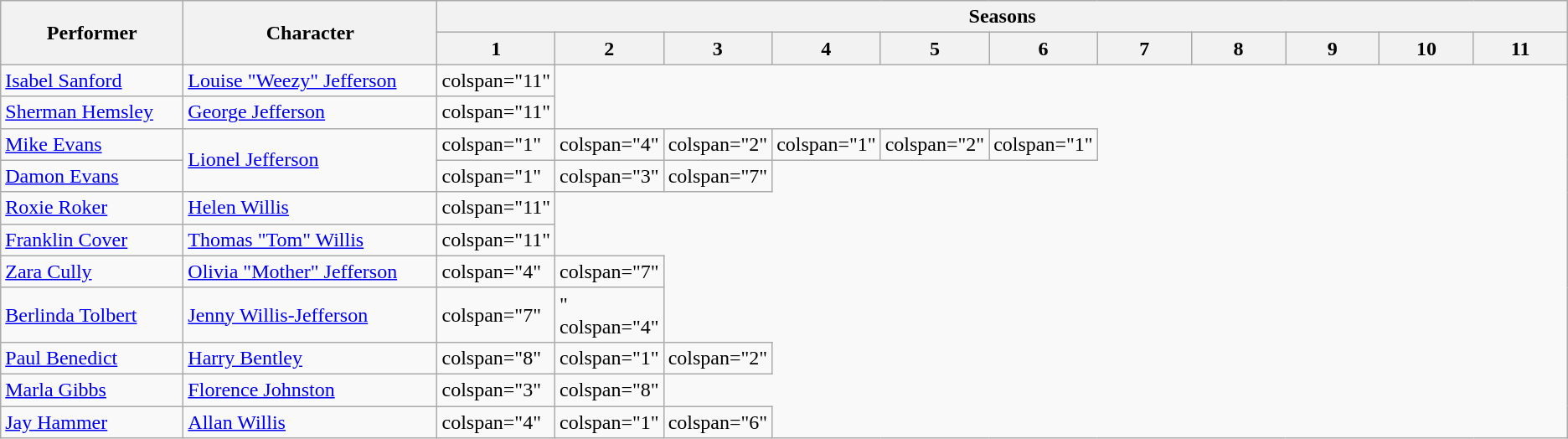<table class="wikitable">
<tr>
<th rowspan="2">Performer</th>
<th rowspan="2">Character</th>
<th colspan="11">Seasons</th>
</tr>
<tr>
<th width="6%">1</th>
<th width="6%">2</th>
<th width="6%">3</th>
<th width="6%">4</th>
<th width="6%">5</th>
<th width="6%">6</th>
<th width="6%">7</th>
<th width="6%">8</th>
<th width="6%">9</th>
<th width="6%">10</th>
<th width="6%">11</th>
</tr>
<tr>
<td><a href='#'>Isabel Sanford</a></td>
<td><a href='#'>Louise "Weezy" Jefferson</a></td>
<td>colspan="11" </td>
</tr>
<tr>
<td><a href='#'>Sherman Hemsley</a></td>
<td><a href='#'>George Jefferson</a></td>
<td>colspan="11" </td>
</tr>
<tr>
<td><a href='#'>Mike Evans</a></td>
<td rowspan=2><a href='#'>Lionel Jefferson</a></td>
<td>colspan="1" </td>
<td>colspan="4" </td>
<td>colspan="2" </td>
<td>colspan="1" </td>
<td>colspan="2" </td>
<td>colspan="1" </td>
</tr>
<tr>
<td><a href='#'>Damon Evans</a></td>
<td>colspan="1" </td>
<td>colspan="3" </td>
<td>colspan="7" </td>
</tr>
<tr>
<td><a href='#'>Roxie Roker</a></td>
<td><a href='#'>Helen Willis</a></td>
<td>colspan="11" </td>
</tr>
<tr>
<td><a href='#'>Franklin Cover</a></td>
<td><a href='#'>Thomas "Tom" Willis</a></td>
<td>colspan="11" </td>
</tr>
<tr>
<td><a href='#'>Zara Cully</a></td>
<td><a href='#'>Olivia "Mother" Jefferson</a></td>
<td>colspan="4" </td>
<td>colspan="7" </td>
</tr>
<tr>
<td><a href='#'>Berlinda Tolbert</a></td>
<td><a href='#'>Jenny Willis-Jefferson</a></td>
<td>colspan="7" </td>
<td>" colspan="4" </td>
</tr>
<tr>
<td><a href='#'>Paul Benedict</a></td>
<td><a href='#'>Harry Bentley</a></td>
<td>colspan="8" </td>
<td>colspan="1" </td>
<td>colspan="2" </td>
</tr>
<tr>
<td><a href='#'>Marla Gibbs</a></td>
<td><a href='#'>Florence Johnston</a></td>
<td>colspan="3" </td>
<td>colspan="8" </td>
</tr>
<tr>
<td><a href='#'>Jay Hammer</a></td>
<td><a href='#'>Allan Willis</a></td>
<td>colspan="4" </td>
<td>colspan="1" </td>
<td>colspan="6" </td>
</tr>
</table>
